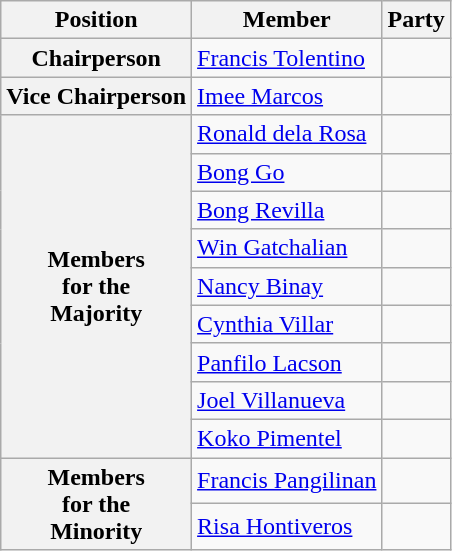<table class="wikitable">
<tr>
<th>Position</th>
<th>Member</th>
<th colspan="2">Party</th>
</tr>
<tr>
<th><strong>Chairperson</strong></th>
<td><a href='#'>Francis Tolentino</a></td>
<td></td>
</tr>
<tr>
<th><strong>Vice Chairperson</strong></th>
<td><a href='#'>Imee Marcos</a></td>
<td></td>
</tr>
<tr>
<th rowspan="9"><strong>Members</strong><br><strong>for the</strong><br><strong>Majority</strong></th>
<td><a href='#'>Ronald dela Rosa</a></td>
<td></td>
</tr>
<tr>
<td><a href='#'>Bong Go</a></td>
<td></td>
</tr>
<tr>
<td><a href='#'>Bong Revilla</a></td>
<td></td>
</tr>
<tr>
<td><a href='#'>Win Gatchalian</a></td>
<td></td>
</tr>
<tr>
<td><a href='#'>Nancy Binay</a></td>
<td></td>
</tr>
<tr>
<td><a href='#'>Cynthia Villar</a></td>
<td></td>
</tr>
<tr>
<td><a href='#'>Panfilo Lacson</a></td>
<td></td>
</tr>
<tr>
<td><a href='#'>Joel Villanueva</a></td>
<td></td>
</tr>
<tr>
<td><a href='#'>Koko Pimentel</a></td>
<td></td>
</tr>
<tr>
<th rowspan=2><strong>Members</strong><br><strong>for the</strong><br><strong>Minority</strong></th>
<td><a href='#'>Francis Pangilinan</a></td>
<td></td>
</tr>
<tr>
<td><a href='#'>Risa Hontiveros</a></td>
<td></td>
</tr>
</table>
